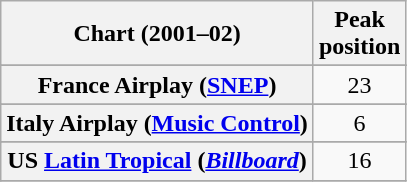<table class="wikitable sortable plainrowheaders">
<tr>
<th>Chart (2001–02)</th>
<th>Peak<br>position</th>
</tr>
<tr>
</tr>
<tr>
<th scope="row">France Airplay (<a href='#'>SNEP</a>)</th>
<td style="text-align:center;">23</td>
</tr>
<tr>
</tr>
<tr>
<th scope="row">Italy Airplay (<a href='#'>Music Control</a>)</th>
<td style="text-align:center;">6</td>
</tr>
<tr>
</tr>
<tr>
</tr>
<tr>
</tr>
<tr>
</tr>
<tr>
<th scope="row">US <a href='#'>Latin Tropical</a> (<em><a href='#'>Billboard</a></em>)</th>
<td style="text-align:center;">16</td>
</tr>
<tr>
</tr>
</table>
